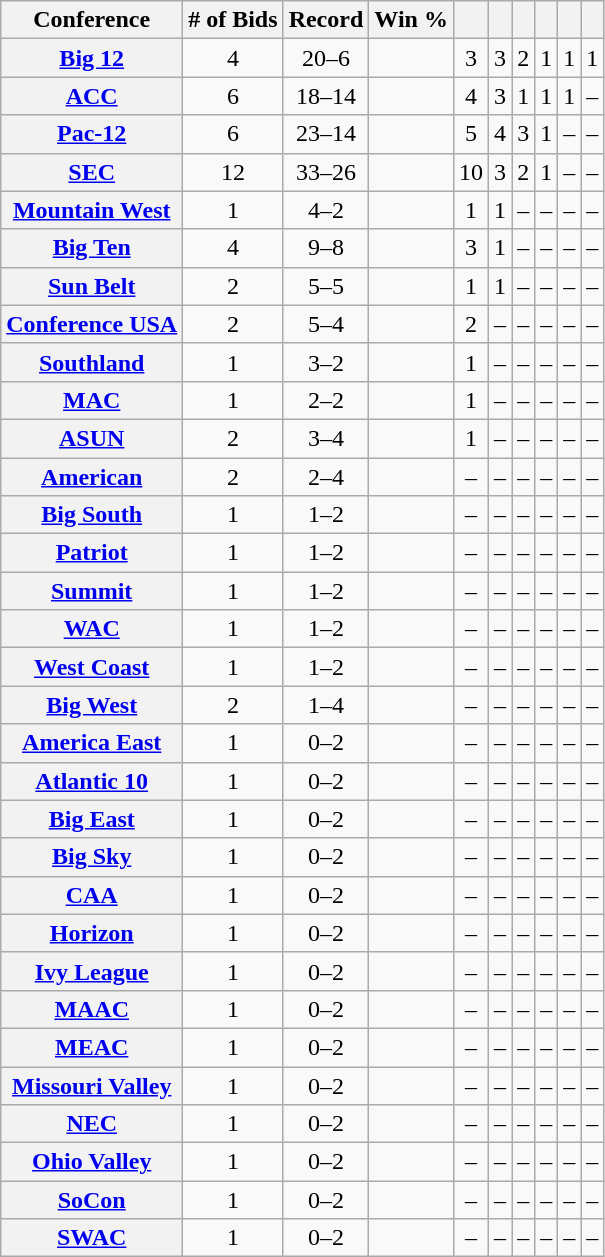<table class="wikitable sortable plainrowheaders" style="text-align:center">
<tr>
<th scope="col">Conference</th>
<th scope="col"># of Bids</th>
<th scope="col">Record</th>
<th scope="col">Win %</th>
<th scope="col"></th>
<th scope="col"></th>
<th scope="col"></th>
<th scope="col"></th>
<th scope="col"></th>
<th scope="col"></th>
</tr>
<tr>
<th scope="row"><a href='#'>Big 12</a></th>
<td>4</td>
<td>20–6</td>
<td></td>
<td>3 </td>
<td>3 </td>
<td>2 </td>
<td>1 </td>
<td>1 </td>
<td>1 </td>
</tr>
<tr>
<th scope="row"><a href='#'>ACC</a></th>
<td>6</td>
<td>18–14</td>
<td></td>
<td>4 </td>
<td>3 </td>
<td>1 </td>
<td>1 </td>
<td>1 </td>
<td>–</td>
</tr>
<tr>
<th scope="row"><a href='#'>Pac-12</a></th>
<td>6</td>
<td>23–14</td>
<td></td>
<td>5 </td>
<td>4 </td>
<td>3 </td>
<td>1</td>
<td>–</td>
<td>–</td>
</tr>
<tr>
<th scope="row"><a href='#'>SEC</a></th>
<td>12</td>
<td>33–26</td>
<td></td>
<td>10 </td>
<td>3 </td>
<td>2 </td>
<td>1 </td>
<td>–</td>
<td>–</td>
</tr>
<tr>
<th scope="row"><a href='#'>Mountain West</a></th>
<td>1</td>
<td>4–2</td>
<td></td>
<td>1 </td>
<td>1 </td>
<td>–</td>
<td>–</td>
<td>–</td>
<td>–</td>
</tr>
<tr>
<th scope="row"><a href='#'>Big Ten</a></th>
<td>4</td>
<td>9–8</td>
<td></td>
<td>3 </td>
<td>1 </td>
<td>–</td>
<td>–</td>
<td>–</td>
<td>–</td>
</tr>
<tr>
<th scope="row"><a href='#'>Sun Belt</a></th>
<td>2</td>
<td>5–5</td>
<td></td>
<td>1 </td>
<td>1 </td>
<td>–</td>
<td>–</td>
<td>–</td>
<td>–</td>
</tr>
<tr>
<th scope="row"><a href='#'>Conference USA</a></th>
<td>2</td>
<td>5–4</td>
<td></td>
<td>2 </td>
<td>–</td>
<td>–</td>
<td>–</td>
<td>–</td>
<td>–</td>
</tr>
<tr>
<th scope="row"><a href='#'>Southland</a></th>
<td>1</td>
<td>3–2</td>
<td></td>
<td>1 </td>
<td>–</td>
<td>–</td>
<td>–</td>
<td>–</td>
<td>–</td>
</tr>
<tr>
<th scope="row"><a href='#'>MAC</a></th>
<td>1</td>
<td>2–2</td>
<td></td>
<td>1 </td>
<td>–</td>
<td>–</td>
<td>–</td>
<td>–</td>
<td>–</td>
</tr>
<tr>
<th scope="row"><a href='#'>ASUN</a></th>
<td>2</td>
<td>3–4</td>
<td></td>
<td>1 </td>
<td>–</td>
<td>–</td>
<td>–</td>
<td>–</td>
<td>–</td>
</tr>
<tr>
<th scope="row"><a href='#'>American</a></th>
<td>2</td>
<td>2–4</td>
<td></td>
<td>–</td>
<td>–</td>
<td>–</td>
<td>–</td>
<td>–</td>
<td>–</td>
</tr>
<tr>
<th scope="row"><a href='#'>Big South</a></th>
<td>1</td>
<td>1–2</td>
<td></td>
<td>–</td>
<td>–</td>
<td>–</td>
<td>–</td>
<td>–</td>
<td>–</td>
</tr>
<tr>
<th scope="row"><a href='#'>Patriot</a></th>
<td>1</td>
<td>1–2</td>
<td></td>
<td>–</td>
<td>–</td>
<td>–</td>
<td>–</td>
<td>–</td>
<td>–</td>
</tr>
<tr>
<th scope="row"><a href='#'>Summit</a></th>
<td>1</td>
<td>1–2</td>
<td></td>
<td>–</td>
<td>–</td>
<td>–</td>
<td>–</td>
<td>–</td>
<td>–</td>
</tr>
<tr>
<th scope="row"><a href='#'>WAC</a></th>
<td>1</td>
<td>1–2</td>
<td></td>
<td>–</td>
<td>–</td>
<td>–</td>
<td>–</td>
<td>–</td>
<td>–</td>
</tr>
<tr>
<th scope="row"><a href='#'>West Coast</a></th>
<td>1</td>
<td>1–2</td>
<td></td>
<td>–</td>
<td>–</td>
<td>–</td>
<td>–</td>
<td>–</td>
<td>–</td>
</tr>
<tr>
<th scope="row"><a href='#'>Big West</a></th>
<td>2</td>
<td>1–4</td>
<td></td>
<td>–</td>
<td>–</td>
<td>–</td>
<td>–</td>
<td>–</td>
<td>–</td>
</tr>
<tr>
<th scope="row"><a href='#'>America East</a></th>
<td>1</td>
<td>0–2</td>
<td></td>
<td>–</td>
<td>–</td>
<td>–</td>
<td>–</td>
<td>–</td>
<td>–</td>
</tr>
<tr>
<th scope="row"><a href='#'>Atlantic 10</a></th>
<td>1</td>
<td>0–2</td>
<td></td>
<td>–</td>
<td>–</td>
<td>–</td>
<td>–</td>
<td>–</td>
<td>–</td>
</tr>
<tr>
<th scope="row"><a href='#'>Big East</a></th>
<td>1</td>
<td>0–2</td>
<td></td>
<td>–</td>
<td>–</td>
<td>–</td>
<td>–</td>
<td>–</td>
<td>–</td>
</tr>
<tr>
<th scope="row"><a href='#'>Big Sky</a></th>
<td>1</td>
<td>0–2</td>
<td></td>
<td>–</td>
<td>–</td>
<td>–</td>
<td>–</td>
<td>–</td>
<td>–</td>
</tr>
<tr>
<th scope="row"><a href='#'>CAA</a></th>
<td>1</td>
<td>0–2</td>
<td></td>
<td>–</td>
<td>–</td>
<td>–</td>
<td>–</td>
<td>–</td>
<td>–</td>
</tr>
<tr>
<th scope="row"><a href='#'>Horizon</a></th>
<td>1</td>
<td>0–2</td>
<td></td>
<td>–</td>
<td>–</td>
<td>–</td>
<td>–</td>
<td>–</td>
<td>–</td>
</tr>
<tr>
<th scope="row"><a href='#'>Ivy League</a></th>
<td>1</td>
<td>0–2</td>
<td></td>
<td>–</td>
<td>–</td>
<td>–</td>
<td>–</td>
<td>–</td>
<td>–</td>
</tr>
<tr>
<th scope="row"><a href='#'>MAAC</a></th>
<td>1</td>
<td>0–2</td>
<td></td>
<td>–</td>
<td>–</td>
<td>–</td>
<td>–</td>
<td>–</td>
<td>–</td>
</tr>
<tr>
<th scope="row"><a href='#'>MEAC</a></th>
<td>1</td>
<td>0–2</td>
<td></td>
<td>–</td>
<td>–</td>
<td>–</td>
<td>–</td>
<td>–</td>
<td>–</td>
</tr>
<tr>
<th scope="row"><a href='#'>Missouri Valley</a></th>
<td>1</td>
<td>0–2</td>
<td></td>
<td>–</td>
<td>–</td>
<td>–</td>
<td>–</td>
<td>–</td>
<td>–</td>
</tr>
<tr>
<th scope="row"><a href='#'>NEC</a></th>
<td>1</td>
<td>0–2</td>
<td></td>
<td>–</td>
<td>–</td>
<td>–</td>
<td>–</td>
<td>–</td>
<td>–</td>
</tr>
<tr>
<th scope="row"><a href='#'>Ohio Valley</a></th>
<td>1</td>
<td>0–2</td>
<td></td>
<td>–</td>
<td>–</td>
<td>–</td>
<td>–</td>
<td>–</td>
<td>–</td>
</tr>
<tr>
<th scope="row"><a href='#'>SoCon</a></th>
<td>1</td>
<td>0–2</td>
<td></td>
<td>–</td>
<td>–</td>
<td>–</td>
<td>–</td>
<td>–</td>
<td>–</td>
</tr>
<tr>
<th scope="row"><a href='#'>SWAC</a></th>
<td>1</td>
<td>0–2</td>
<td></td>
<td>–</td>
<td>–</td>
<td>–</td>
<td>–</td>
<td>–</td>
<td>–</td>
</tr>
</table>
